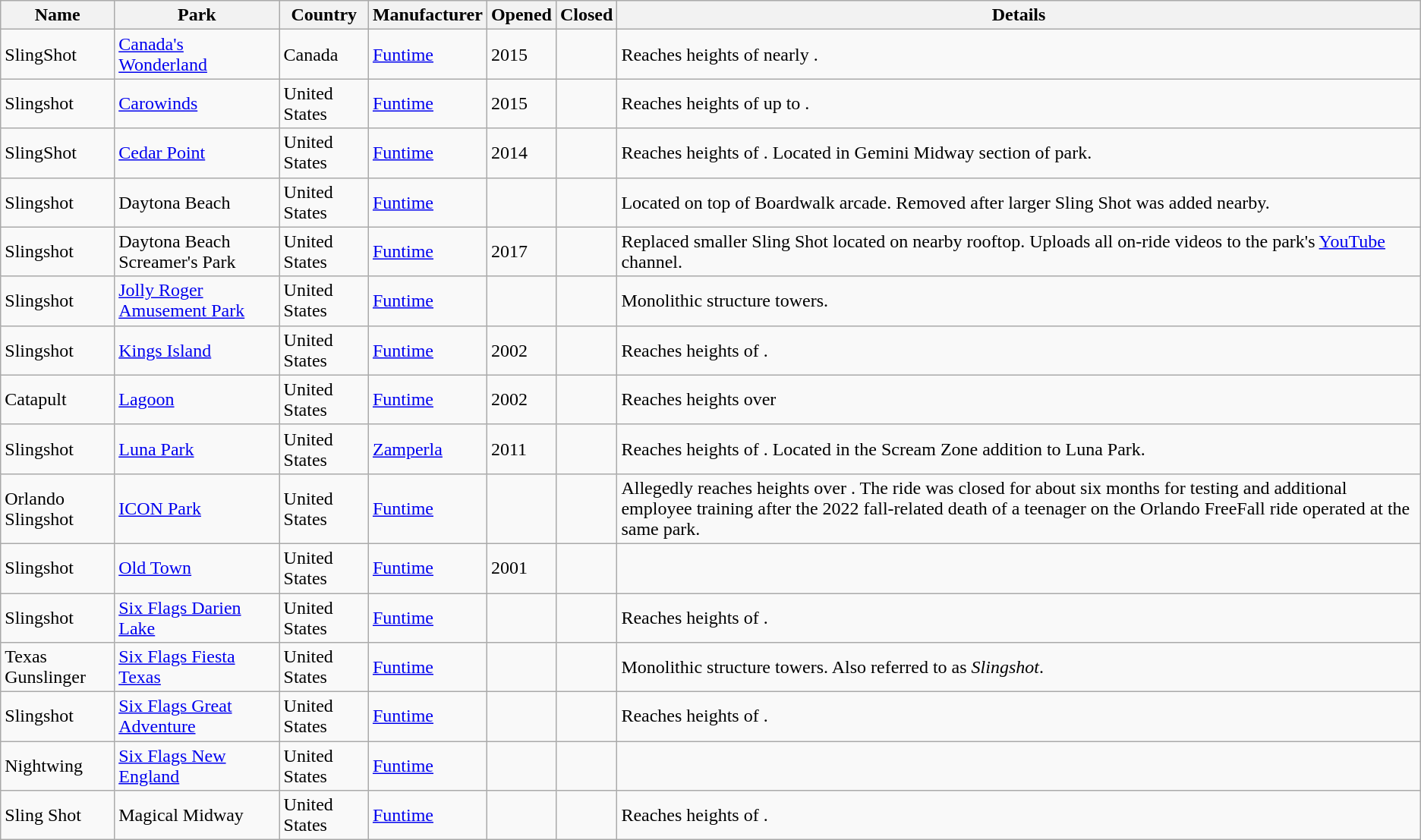<table class="wikitable">
<tr>
<th>Name</th>
<th>Park</th>
<th>Country</th>
<th>Manufacturer</th>
<th>Opened</th>
<th>Closed</th>
<th>Details</th>
</tr>
<tr>
<td>SlingShot</td>
<td><a href='#'>Canada's Wonderland</a></td>
<td> Canada</td>
<td><a href='#'>Funtime</a></td>
<td 2015>2015</td>
<td></td>
<td>Reaches heights of nearly .</td>
</tr>
<tr>
<td>Slingshot</td>
<td><a href='#'>Carowinds</a></td>
<td> United States</td>
<td><a href='#'>Funtime</a></td>
<td>2015</td>
<td></td>
<td>Reaches heights of up to .</td>
</tr>
<tr>
<td>SlingShot</td>
<td><a href='#'>Cedar Point</a></td>
<td> United States</td>
<td><a href='#'>Funtime</a></td>
<td>2014</td>
<td></td>
<td>Reaches heights of . Located in Gemini Midway section of park.</td>
</tr>
<tr>
<td>Slingshot</td>
<td>Daytona Beach</td>
<td> United States</td>
<td><a href='#'>Funtime</a></td>
<td></td>
<td></td>
<td>Located on top of Boardwalk arcade. Removed after larger Sling Shot was added nearby.</td>
</tr>
<tr>
<td>Slingshot</td>
<td>Daytona Beach Screamer's Park</td>
<td> United States</td>
<td><a href='#'>Funtime</a></td>
<td>2017</td>
<td></td>
<td>Replaced smaller Sling Shot located on nearby rooftop. Uploads all on-ride videos to the park's <a href='#'>YouTube</a> channel.</td>
</tr>
<tr>
<td>Slingshot</td>
<td><a href='#'>Jolly Roger Amusement Park</a></td>
<td> United States</td>
<td><a href='#'>Funtime</a></td>
<td></td>
<td></td>
<td>Monolithic structure towers.</td>
</tr>
<tr>
<td>Slingshot</td>
<td><a href='#'>Kings Island</a></td>
<td> United States</td>
<td><a href='#'>Funtime</a></td>
<td>2002</td>
<td></td>
<td>Reaches heights of .</td>
</tr>
<tr>
<td>Catapult</td>
<td><a href='#'>Lagoon</a></td>
<td> United States</td>
<td><a href='#'>Funtime</a></td>
<td>2002</td>
<td></td>
<td>Reaches heights over </td>
</tr>
<tr>
<td>Slingshot</td>
<td><a href='#'>Luna Park</a></td>
<td> United States</td>
<td><a href='#'>Zamperla</a></td>
<td>2011</td>
<td></td>
<td>Reaches heights of . Located in the Scream Zone addition to Luna Park.</td>
</tr>
<tr>
<td>Orlando Slingshot</td>
<td><a href='#'>ICON Park</a></td>
<td> United States</td>
<td><a href='#'>Funtime</a></td>
<td></td>
<td></td>
<td>Allegedly reaches heights over . The ride was closed for about six months for testing and additional employee training after the 2022 fall-related death of a teenager on the Orlando FreeFall ride operated at the same park.</td>
</tr>
<tr>
<td>Slingshot</td>
<td><a href='#'>Old Town</a></td>
<td> United States</td>
<td><a href='#'>Funtime</a></td>
<td>2001</td>
<td></td>
<td></td>
</tr>
<tr>
<td>Slingshot</td>
<td><a href='#'>Six Flags Darien Lake</a></td>
<td> United States</td>
<td><a href='#'>Funtime</a></td>
<td></td>
<td></td>
<td>Reaches heights of .</td>
</tr>
<tr>
<td>Texas Gunslinger</td>
<td><a href='#'>Six Flags Fiesta Texas</a></td>
<td> United States</td>
<td><a href='#'>Funtime</a></td>
<td></td>
<td></td>
<td>Monolithic structure towers. Also referred to as <em>Slingshot</em>.</td>
</tr>
<tr>
<td>Slingshot</td>
<td><a href='#'>Six Flags Great Adventure</a></td>
<td> United States</td>
<td><a href='#'>Funtime</a></td>
<td></td>
<td></td>
<td>Reaches heights of .</td>
</tr>
<tr>
<td>Nightwing</td>
<td><a href='#'>Six Flags New England</a></td>
<td> United States</td>
<td><a href='#'>Funtime</a></td>
<td></td>
<td></td>
</tr>
<tr>
<td>Sling Shot</td>
<td>Magical Midway</td>
<td> United States</td>
<td><a href='#'>Funtime</a></td>
<td></td>
<td></td>
<td>Reaches heights of .</td>
</tr>
</table>
